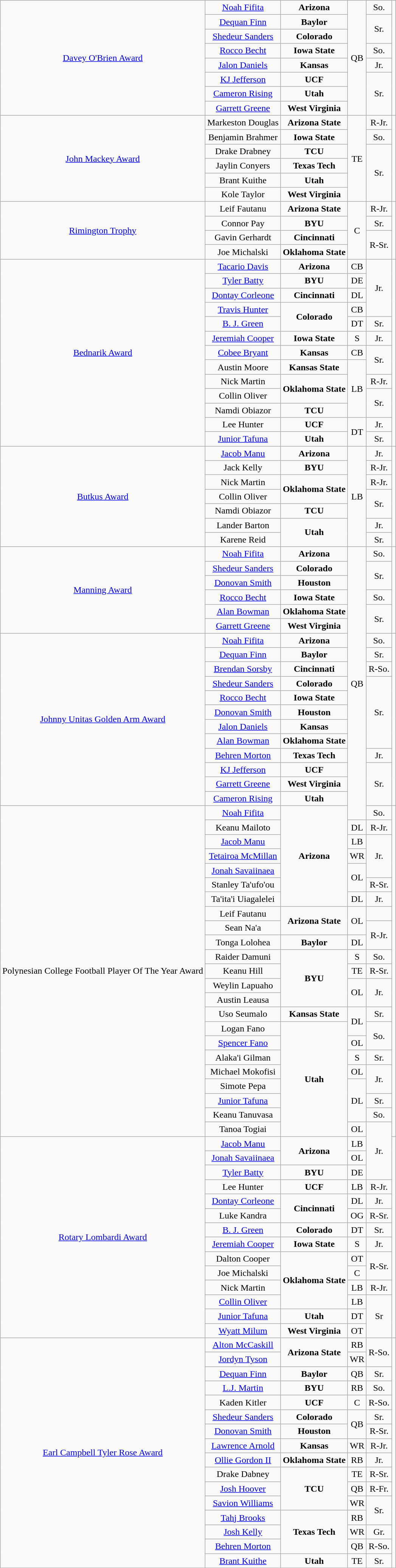<table class="wikitable" style="text-align:center;">
<tr>
<td rowspan=8><a href='#'>Davey O'Brien Award</a></td>
<td><a href='#'>Noah Fifita</a></td>
<td><strong>Arizona</strong></td>
<td rowspan=8>QB</td>
<td>So.</td>
<td rowspan=8></td>
</tr>
<tr>
<td><a href='#'>Dequan Finn</a></td>
<td><strong>Baylor</strong></td>
<td rowspan=2>Sr.</td>
</tr>
<tr>
<td><a href='#'>Shedeur Sanders</a></td>
<td><strong>Colorado</strong></td>
</tr>
<tr>
<td><a href='#'>Rocco Becht</a></td>
<td><strong>Iowa State</strong></td>
<td>So.</td>
</tr>
<tr>
<td><a href='#'>Jalon Daniels</a></td>
<td><strong>Kansas</strong></td>
<td>Jr.</td>
</tr>
<tr>
<td><a href='#'>KJ Jefferson</a></td>
<td><strong>UCF</strong></td>
<td rowspan=3>Sr.</td>
</tr>
<tr>
<td><a href='#'>Cameron Rising</a></td>
<td><strong>Utah</strong></td>
</tr>
<tr>
<td><a href='#'>Garrett Greene</a></td>
<td><strong>West Virginia</strong></td>
</tr>
<tr>
<td rowspan=6><a href='#'>John Mackey Award</a></td>
<td>Markeston Douglas</td>
<td><strong>Arizona State</strong></td>
<td rowspan=6>TE</td>
<td>R-Jr.</td>
<td rowspan=6></td>
</tr>
<tr>
<td>Benjamin Brahmer</td>
<td><strong>Iowa State</strong></td>
<td>So.</td>
</tr>
<tr>
<td>Drake Drabney</td>
<td><strong>TCU</strong></td>
<td rowspan=4>Sr.</td>
</tr>
<tr>
<td>Jaylin Conyers</td>
<td><strong>Texas Tech</strong></td>
</tr>
<tr>
<td>Brant Kuithe</td>
<td><strong>Utah</strong></td>
</tr>
<tr>
<td>Kole Taylor</td>
<td><strong>West Virginia</strong></td>
</tr>
<tr>
<td rowspan=4><a href='#'>Rimington Trophy</a></td>
<td>Leif Fautanu</td>
<td><strong>Arizona State</strong></td>
<td rowspan=4>C</td>
<td>R-Jr.</td>
<td rowspan=4></td>
</tr>
<tr>
<td>Connor Pay</td>
<td><strong>BYU</strong></td>
<td>Sr.</td>
</tr>
<tr>
<td>Gavin Gerhardt</td>
<td><strong>Cincinnati</strong></td>
<td rowspan=2>R-Sr.</td>
</tr>
<tr>
<td>Joe Michalski</td>
<td><strong>Oklahoma State</strong></td>
</tr>
<tr>
<td rowspan=13><a href='#'>Bednarik Award</a></td>
<td><a href='#'>Tacario Davis</a></td>
<td><strong>Arizona</strong></td>
<td>CB</td>
<td rowspan=4>Jr.</td>
<td rowspan=13><br></td>
</tr>
<tr>
<td><a href='#'>Tyler Batty</a></td>
<td><strong>BYU</strong></td>
<td>DE</td>
</tr>
<tr>
<td><a href='#'>Dontay Corleone</a></td>
<td><strong>Cincinnati</strong></td>
<td>DL</td>
</tr>
<tr>
<td><a href='#'>Travis Hunter</a></td>
<td rowspan=2><strong>Colorado</strong></td>
<td>CB</td>
</tr>
<tr>
<td><a href='#'>B. J. Green</a></td>
<td>DT</td>
<td>Sr.</td>
</tr>
<tr>
<td><a href='#'>Jeremiah Cooper</a></td>
<td><strong>Iowa State</strong></td>
<td>S</td>
<td>Jr.</td>
</tr>
<tr>
<td><a href='#'>Cobee Bryant</a></td>
<td><strong>Kansas</strong></td>
<td>CB</td>
<td rowspan=2>Sr.</td>
</tr>
<tr>
<td>Austin Moore</td>
<td><strong>Kansas State</strong></td>
<td rowspan=4>LB</td>
</tr>
<tr>
<td>Nick Martin</td>
<td rowspan=2><strong>Oklahoma State</strong></td>
<td>R-Jr.</td>
</tr>
<tr>
<td>Collin Oliver</td>
<td rowspan=2>Sr.</td>
</tr>
<tr>
<td>Namdi Obiazor</td>
<td><strong>TCU</strong></td>
</tr>
<tr>
<td>Lee Hunter</td>
<td><strong>UCF</strong></td>
<td rowspan=2>DT</td>
<td>Jr.</td>
</tr>
<tr>
<td><a href='#'>Junior Tafuna</a></td>
<td><strong>Utah</strong></td>
<td>Sr.</td>
</tr>
<tr>
<td rowspan=7><a href='#'>Butkus Award</a></td>
<td><a href='#'>Jacob Manu</a></td>
<td><strong>Arizona</strong></td>
<td rowspan=7>LB</td>
<td>Jr.</td>
<td rowspan=7><br></td>
</tr>
<tr>
<td>Jack Kelly</td>
<td><strong>BYU</strong></td>
<td>R-Jr.</td>
</tr>
<tr>
<td>Nick Martin</td>
<td rowspan=2><strong>Oklahoma State</strong></td>
<td>R-Jr.</td>
</tr>
<tr>
<td>Collin Oliver</td>
<td rowspan=2>Sr.</td>
</tr>
<tr>
<td>Namdi Obiazor</td>
<td><strong>TCU</strong></td>
</tr>
<tr>
<td>Lander Barton</td>
<td rowspan=2><strong>Utah</strong></td>
<td>Jr.</td>
</tr>
<tr>
<td>Karene Reid</td>
<td>Sr.</td>
</tr>
<tr>
<td rowspan=6><a href='#'>Manning Award</a></td>
<td><a href='#'>Noah Fifita</a></td>
<td><strong>Arizona</strong></td>
<td rowspan=19>QB</td>
<td>So.</td>
<td rowspan=6></td>
</tr>
<tr>
<td><a href='#'>Shedeur Sanders</a></td>
<td><strong>Colorado</strong></td>
<td rowspan=2>Sr.</td>
</tr>
<tr>
<td><a href='#'>Donovan Smith</a></td>
<td><strong>Houston</strong></td>
</tr>
<tr>
<td><a href='#'>Rocco Becht</a></td>
<td><strong>Iowa State</strong></td>
<td>So.</td>
</tr>
<tr>
<td><a href='#'>Alan Bowman</a></td>
<td><strong>Oklahoma State</strong></td>
<td rowspan=2>Sr.</td>
</tr>
<tr>
<td><a href='#'>Garrett Greene</a></td>
<td><strong>West Virginia</strong></td>
</tr>
<tr>
<td rowspan=12><a href='#'>Johnny Unitas Golden Arm Award</a></td>
<td><a href='#'>Noah Fifita</a></td>
<td><strong>Arizona</strong></td>
<td>So.</td>
<td rowspan=12></td>
</tr>
<tr>
<td><a href='#'>Dequan Finn</a></td>
<td><strong>Baylor</strong></td>
<td>Sr.</td>
</tr>
<tr>
<td><a href='#'>Brendan Sorsby</a></td>
<td><strong>Cincinnati</strong></td>
<td>R-So.</td>
</tr>
<tr>
<td><a href='#'>Shedeur Sanders</a></td>
<td><strong>Colorado</strong></td>
<td rowspan=5>Sr.</td>
</tr>
<tr>
<td><a href='#'>Rocco Becht</a></td>
<td><strong>Iowa State</strong></td>
</tr>
<tr>
<td><a href='#'>Donovan Smith</a></td>
<td><strong>Houston</strong></td>
</tr>
<tr>
<td><a href='#'>Jalon Daniels</a></td>
<td><strong>Kansas</strong></td>
</tr>
<tr>
<td><a href='#'>Alan Bowman</a></td>
<td><strong>Oklahoma State</strong></td>
</tr>
<tr>
<td><a href='#'>Behren Morton</a></td>
<td><strong>Texas Tech</strong></td>
<td>Jr.</td>
</tr>
<tr>
<td><a href='#'>KJ Jefferson</a></td>
<td><strong>UCF</strong></td>
<td rowspan=3>Sr.</td>
</tr>
<tr>
<td><a href='#'>Garrett Greene</a></td>
<td><strong>West Virginia</strong></td>
</tr>
<tr>
<td><a href='#'>Cameron Rising</a></td>
<td><strong>Utah</strong></td>
</tr>
<tr>
<td rowspan=23>Polynesian College Football Player Of The Year Award</td>
<td><a href='#'>Noah Fifita</a></td>
<td rowspan=7><strong>Arizona</strong></td>
<td>So.</td>
<td rowspan=23></td>
</tr>
<tr>
<td>Keanu Mailoto</td>
<td>DL</td>
<td>R-Jr.</td>
</tr>
<tr>
<td><a href='#'>Jacob Manu</a></td>
<td>LB</td>
<td rowspan=3>Jr.</td>
</tr>
<tr>
<td><a href='#'>Tetairoa McMillan</a></td>
<td>WR</td>
</tr>
<tr>
<td><a href='#'>Jonah Savaiinaea</a></td>
<td rowspan=2>OL</td>
</tr>
<tr>
<td>Stanley Ta'ufo'ou</td>
<td>R-Sr.</td>
</tr>
<tr>
<td>Ta'ita'i Uiagalelei</td>
<td>DL</td>
<td>Jr.</td>
</tr>
<tr>
<td>Leif Fautanu</td>
<td rowspan=2><strong>Arizona State</strong></td>
<td rowspan=2>OL</td>
</tr>
<tr>
<td>Sean Na'a</td>
<td rowspan=2>R-Jr.</td>
</tr>
<tr>
<td>Tonga Lolohea</td>
<td><strong>Baylor</strong></td>
<td>DL</td>
</tr>
<tr>
<td>Raider Damuni</td>
<td rowspan=4><strong>BYU</strong></td>
<td>S</td>
<td>So.</td>
</tr>
<tr>
<td>Keanu Hill</td>
<td>TE</td>
<td>R-Sr.</td>
</tr>
<tr>
<td>Weylin Lapuaho</td>
<td rowspan=2>OL</td>
<td rowspan=2>Jr.</td>
</tr>
<tr>
<td>Austin Leausa</td>
</tr>
<tr>
<td>Uso Seumalo</td>
<td><strong>Kansas State</strong></td>
<td rowspan=2>DL</td>
<td>Sr.</td>
</tr>
<tr>
<td>Logan Fano</td>
<td rowspan=8><strong>Utah</strong></td>
<td rowspan=2>So.</td>
</tr>
<tr>
<td><a href='#'>Spencer Fano</a></td>
<td>OL</td>
</tr>
<tr>
<td>Alaka'i Gilman</td>
<td>S</td>
<td>Sr.</td>
</tr>
<tr>
<td>Michael Mokofisi</td>
<td>OL</td>
<td rowspan=2>Jr.</td>
</tr>
<tr>
<td>Simote Pepa</td>
<td rowspan=3>DL</td>
</tr>
<tr>
<td><a href='#'>Junior Tafuna</a></td>
<td>Sr.</td>
</tr>
<tr>
<td>Keanu Tanuvasa</td>
<td>So.</td>
</tr>
<tr>
<td>Tanoa Togiai</td>
<td>OL</td>
<td rowspan=4>Jr.</td>
</tr>
<tr>
<td rowspan=14><a href='#'>Rotary Lombardi Award</a></td>
<td><a href='#'>Jacob Manu</a></td>
<td rowspan=2><strong>Arizona</strong></td>
<td>LB</td>
<td rowspan=14></td>
</tr>
<tr>
<td><a href='#'>Jonah Savaiinaea</a></td>
<td>OL</td>
</tr>
<tr>
<td><a href='#'>Tyler Batty</a></td>
<td><strong>BYU</strong></td>
<td>DE</td>
</tr>
<tr>
<td>Lee Hunter</td>
<td><strong>UCF</strong></td>
<td>LB</td>
<td>R-Jr.</td>
</tr>
<tr>
<td><a href='#'>Dontay Corleone</a></td>
<td rowspan=2><strong>Cincinnati</strong></td>
<td>DL</td>
<td>Jr.</td>
</tr>
<tr>
<td>Luke Kandra</td>
<td>OG</td>
<td>R-Sr.</td>
</tr>
<tr>
<td><a href='#'>B. J. Green</a></td>
<td><strong>Colorado</strong></td>
<td>DT</td>
<td>Sr.</td>
</tr>
<tr>
<td><a href='#'>Jeremiah Cooper</a></td>
<td><strong>Iowa State</strong></td>
<td>S</td>
<td>Jr.</td>
</tr>
<tr>
<td>Dalton Cooper</td>
<td rowspan=4><strong>Oklahoma State</strong></td>
<td>OT</td>
<td rowspan=2>R-Sr.</td>
</tr>
<tr>
<td>Joe Michalski</td>
<td>C</td>
</tr>
<tr>
<td>Nick Martin</td>
<td>LB</td>
<td>R-Jr.</td>
</tr>
<tr>
<td><a href='#'>Collin Oliver</a></td>
<td>LB</td>
<td rowspan=3>Sr</td>
</tr>
<tr>
<td><a href='#'>Junior Tafuna</a></td>
<td><strong>Utah</strong></td>
<td>DT</td>
</tr>
<tr>
<td><a href='#'>Wyatt Milum</a></td>
<td><strong>West Virginia</strong></td>
<td>OT</td>
</tr>
<tr>
<td rowspan=16><a href='#'>Earl Campbell Tyler Rose Award</a></td>
<td><a href='#'>Alton McCaskill</a></td>
<td rowspan=2><strong>Arizona State</strong></td>
<td>RB</td>
<td rowspan=2>R-So.</td>
<td rowspan=16></td>
</tr>
<tr>
<td><a href='#'>Jordyn Tyson</a></td>
<td>WR</td>
</tr>
<tr>
<td><a href='#'>Dequan Finn</a></td>
<td><strong>Baylor</strong></td>
<td>QB</td>
<td>Sr.</td>
</tr>
<tr>
<td><a href='#'>L.J. Martin</a></td>
<td><strong>BYU</strong></td>
<td>RB</td>
<td>So.</td>
</tr>
<tr>
<td>Kaden Kitler</td>
<td><strong>UCF</strong></td>
<td>C</td>
<td>R-So.</td>
</tr>
<tr>
<td><a href='#'>Shedeur Sanders</a></td>
<td><strong>Colorado</strong></td>
<td rowspan=2>QB</td>
<td>Sr.</td>
</tr>
<tr>
<td><a href='#'>Donovan Smith</a></td>
<td><strong>Houston</strong></td>
<td>R-Sr.</td>
</tr>
<tr>
<td><a href='#'>Lawrence Arnold</a></td>
<td><strong>Kansas</strong></td>
<td>WR</td>
<td>R-Jr.</td>
</tr>
<tr>
<td><a href='#'>Ollie Gordon II</a></td>
<td><strong>Oklahoma State</strong></td>
<td>RB</td>
<td>Jr.</td>
</tr>
<tr>
<td>Drake Dabney</td>
<td rowspan=3><strong>TCU</strong></td>
<td>TE</td>
<td>R-Sr.</td>
</tr>
<tr>
<td><a href='#'>Josh Hoover</a></td>
<td>QB</td>
<td>R-Fr.</td>
</tr>
<tr>
<td><a href='#'>Savion Williams</a></td>
<td>WR</td>
<td rowspan=2>Sr.</td>
</tr>
<tr>
<td><a href='#'>Tahj Brooks</a></td>
<td rowspan=3><strong>Texas Tech</strong></td>
<td>RB</td>
</tr>
<tr>
<td><a href='#'>Josh Kelly</a></td>
<td>WR</td>
<td>Gr.</td>
</tr>
<tr>
<td><a href='#'>Behren Morton</a></td>
<td>QB</td>
<td>R-So.</td>
</tr>
<tr>
<td><a href='#'>Brant Kuithe</a></td>
<td><strong>Utah</strong></td>
<td>TE</td>
<td>Sr.</td>
</tr>
</table>
